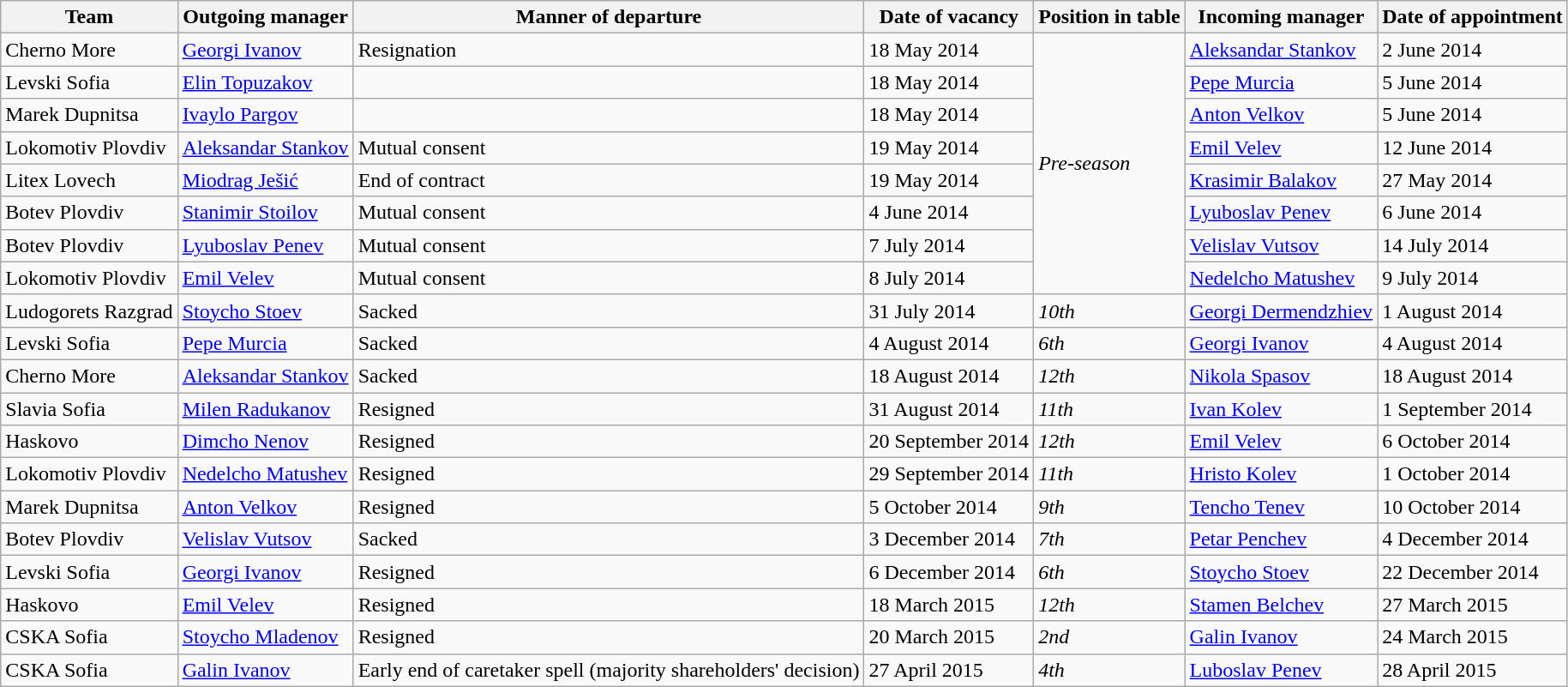<table class="wikitable sortable">
<tr>
<th>Team</th>
<th>Outgoing manager</th>
<th>Manner of departure</th>
<th>Date of vacancy</th>
<th>Position in table</th>
<th>Incoming manager</th>
<th>Date of appointment</th>
</tr>
<tr>
<td>Cherno More</td>
<td> <a href='#'>Georgi Ivanov</a></td>
<td>Resignation</td>
<td>18 May 2014</td>
<td rowspan=8><em>Pre-season</em></td>
<td> <a href='#'>Aleksandar Stankov</a></td>
<td>2 June 2014</td>
</tr>
<tr>
<td>Levski Sofia</td>
<td> <a href='#'>Elin Topuzakov</a></td>
<td></td>
<td>18 May 2014</td>
<td> <a href='#'>Pepe Murcia</a></td>
<td>5 June 2014</td>
</tr>
<tr>
<td>Marek Dupnitsa</td>
<td> <a href='#'>Ivaylo Pargov</a></td>
<td></td>
<td>18 May 2014</td>
<td> <a href='#'>Anton Velkov</a></td>
<td>5 June 2014</td>
</tr>
<tr>
<td>Lokomotiv Plovdiv</td>
<td> <a href='#'>Aleksandar Stankov</a></td>
<td>Mutual consent</td>
<td>19 May 2014</td>
<td> <a href='#'>Emil Velev</a></td>
<td>12 June 2014</td>
</tr>
<tr>
<td>Litex Lovech</td>
<td> <a href='#'>Miodrag Ješić</a></td>
<td>End of contract</td>
<td>19 May 2014</td>
<td> <a href='#'>Krasimir Balakov</a></td>
<td>27 May 2014</td>
</tr>
<tr>
<td>Botev Plovdiv</td>
<td> <a href='#'>Stanimir Stoilov</a></td>
<td>Mutual consent</td>
<td>4 June 2014</td>
<td> <a href='#'>Lyuboslav Penev</a></td>
<td>6 June 2014</td>
</tr>
<tr>
<td>Botev Plovdiv</td>
<td> <a href='#'>Lyuboslav Penev</a></td>
<td>Mutual consent</td>
<td>7 July 2014</td>
<td> <a href='#'>Velislav Vutsov</a></td>
<td>14 July 2014</td>
</tr>
<tr>
<td>Lokomotiv Plovdiv</td>
<td> <a href='#'>Emil Velev</a></td>
<td>Mutual consent</td>
<td>8 July 2014</td>
<td> <a href='#'>Nedelcho Matushev</a></td>
<td>9 July 2014</td>
</tr>
<tr>
<td>Ludogorets Razgrad</td>
<td> <a href='#'>Stoycho Stoev</a></td>
<td>Sacked</td>
<td>31 July 2014</td>
<td><em>10th</em></td>
<td> <a href='#'>Georgi Dermendzhiev</a></td>
<td>1 August 2014</td>
</tr>
<tr>
<td>Levski Sofia</td>
<td> <a href='#'>Pepe Murcia</a></td>
<td>Sacked</td>
<td>4 August 2014</td>
<td><em>6th</em></td>
<td> <a href='#'>Georgi Ivanov</a></td>
<td>4 August 2014</td>
</tr>
<tr>
<td>Cherno More</td>
<td> <a href='#'>Aleksandar Stankov</a></td>
<td>Sacked</td>
<td>18 August 2014</td>
<td><em>12th</em></td>
<td> <a href='#'>Nikola Spasov</a></td>
<td>18 August 2014</td>
</tr>
<tr>
<td>Slavia Sofia</td>
<td> <a href='#'>Milen Radukanov</a></td>
<td>Resigned</td>
<td>31 August 2014</td>
<td><em>11th</em></td>
<td> <a href='#'>Ivan Kolev</a></td>
<td>1 September 2014</td>
</tr>
<tr>
<td>Haskovo</td>
<td> <a href='#'>Dimcho Nenov</a></td>
<td>Resigned</td>
<td>20 September 2014</td>
<td><em>12th</em></td>
<td> <a href='#'>Emil Velev</a></td>
<td>6 October 2014</td>
</tr>
<tr>
<td>Lokomotiv Plovdiv</td>
<td> <a href='#'>Nedelcho Matushev</a></td>
<td>Resigned</td>
<td>29 September 2014</td>
<td><em>11th</em></td>
<td> <a href='#'>Hristo Kolev</a></td>
<td>1 October 2014</td>
</tr>
<tr>
<td>Marek Dupnitsa</td>
<td> <a href='#'>Anton Velkov</a></td>
<td>Resigned</td>
<td>5 October 2014</td>
<td><em>9th</em></td>
<td> <a href='#'>Tencho Tenev</a></td>
<td>10 October 2014</td>
</tr>
<tr>
<td>Botev Plovdiv</td>
<td> <a href='#'>Velislav Vutsov</a></td>
<td>Sacked</td>
<td>3 December 2014</td>
<td><em>7th</em></td>
<td> <a href='#'>Petar Penchev</a></td>
<td>4 December 2014</td>
</tr>
<tr>
<td>Levski Sofia</td>
<td> <a href='#'>Georgi Ivanov</a></td>
<td>Resigned</td>
<td>6 December 2014</td>
<td><em>6th</em></td>
<td> <a href='#'>Stoycho Stoev</a></td>
<td>22 December 2014</td>
</tr>
<tr>
<td>Haskovo</td>
<td> <a href='#'>Emil Velev</a></td>
<td>Resigned</td>
<td>18 March 2015</td>
<td><em>12th</em></td>
<td> <a href='#'>Stamen Belchev</a></td>
<td>27 March 2015</td>
</tr>
<tr>
<td>CSKA Sofia</td>
<td> <a href='#'>Stoycho Mladenov</a></td>
<td>Resigned</td>
<td>20 March 2015</td>
<td><em>2nd</em></td>
<td> <a href='#'>Galin Ivanov</a></td>
<td>24 March 2015</td>
</tr>
<tr>
<td>CSKA Sofia</td>
<td> <a href='#'>Galin Ivanov</a></td>
<td>Early end of caretaker spell (majority shareholders' decision)</td>
<td>27 April 2015</td>
<td><em>4th</em></td>
<td> <a href='#'>Luboslav Penev</a></td>
<td>28 April 2015</td>
</tr>
</table>
